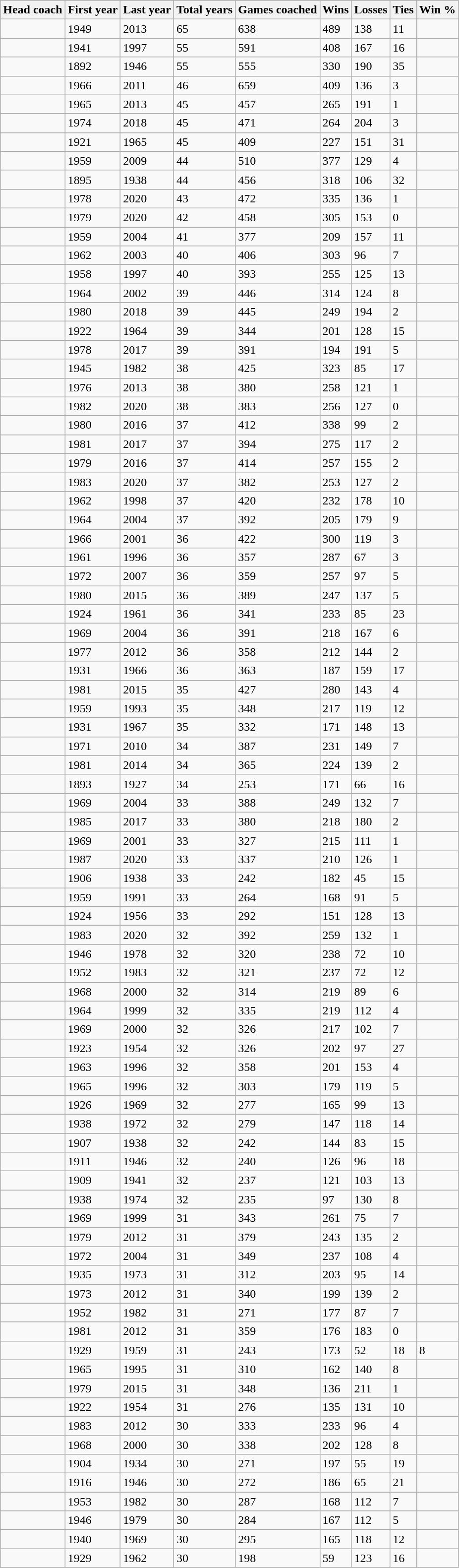<table class="wikitable sortable">
<tr>
<th>Head coach</th>
<th>First year</th>
<th>Last year</th>
<th data-sort-type="number">Total years</th>
<th data-sort-type="number">Games coached</th>
<th data-sort-type="number">Wins</th>
<th data-sort-type="number">Losses</th>
<th data-sort-type="number">Ties</th>
<th>Win %</th>
</tr>
<tr>
<td></td>
<td>1949</td>
<td>2013</td>
<td>65</td>
<td>638</td>
<td>489</td>
<td>138</td>
<td>11</td>
<td></td>
</tr>
<tr>
<td></td>
<td>1941</td>
<td>1997</td>
<td>55</td>
<td>591</td>
<td>408</td>
<td>167</td>
<td>16</td>
<td></td>
</tr>
<tr>
<td></td>
<td>1892</td>
<td>1946</td>
<td>55</td>
<td>555</td>
<td>330</td>
<td>190</td>
<td>35</td>
<td></td>
</tr>
<tr>
<td></td>
<td>1966</td>
<td>2011</td>
<td>46</td>
<td>659</td>
<td>409</td>
<td>136</td>
<td>3</td>
<td></td>
</tr>
<tr>
<td></td>
<td>1965</td>
<td>2013</td>
<td>45</td>
<td>457</td>
<td>265</td>
<td>191</td>
<td>1</td>
<td></td>
</tr>
<tr>
<td></td>
<td>1974</td>
<td>2018</td>
<td>45</td>
<td>471</td>
<td>264</td>
<td>204</td>
<td>3</td>
<td></td>
</tr>
<tr>
<td></td>
<td>1921</td>
<td>1965</td>
<td>45</td>
<td>409</td>
<td>227</td>
<td>151</td>
<td>31</td>
<td></td>
</tr>
<tr>
<td></td>
<td>1959</td>
<td>2009</td>
<td>44</td>
<td>510</td>
<td>377</td>
<td>129</td>
<td>4</td>
<td></td>
</tr>
<tr>
<td></td>
<td>1895</td>
<td>1938</td>
<td>44</td>
<td>456</td>
<td>318</td>
<td>106</td>
<td>32</td>
<td></td>
</tr>
<tr>
<td><strong></strong></td>
<td>1978</td>
<td>2020</td>
<td>43</td>
<td>472</td>
<td>335</td>
<td>136</td>
<td>1</td>
<td></td>
</tr>
<tr>
<td></td>
<td>1979</td>
<td>2020</td>
<td>42</td>
<td>458</td>
<td>305</td>
<td>153</td>
<td>0</td>
<td></td>
</tr>
<tr>
<td></td>
<td>1959</td>
<td>2004</td>
<td>41</td>
<td>377</td>
<td>209</td>
<td>157</td>
<td>11</td>
<td></td>
</tr>
<tr>
<td></td>
<td>1962</td>
<td>2003</td>
<td>40</td>
<td>406</td>
<td>303</td>
<td>96</td>
<td>7</td>
<td></td>
</tr>
<tr>
<td></td>
<td>1958</td>
<td>1997</td>
<td>40</td>
<td>393</td>
<td>255</td>
<td>125</td>
<td>13</td>
<td></td>
</tr>
<tr>
<td></td>
<td>1964</td>
<td>2002</td>
<td>39</td>
<td>446</td>
<td>314</td>
<td>124</td>
<td>8</td>
<td></td>
</tr>
<tr>
<td></td>
<td>1980</td>
<td>2018</td>
<td>39</td>
<td>445</td>
<td>249</td>
<td>194</td>
<td>2</td>
<td></td>
</tr>
<tr>
<td></td>
<td>1922</td>
<td>1964</td>
<td>39</td>
<td>344</td>
<td>201</td>
<td>128</td>
<td>15</td>
<td></td>
</tr>
<tr>
<td></td>
<td>1978</td>
<td>2017</td>
<td>39</td>
<td>391</td>
<td>194</td>
<td>191</td>
<td>5</td>
<td></td>
</tr>
<tr>
<td></td>
<td>1945</td>
<td>1982</td>
<td>38</td>
<td>425</td>
<td>323</td>
<td>85</td>
<td>17</td>
<td></td>
</tr>
<tr>
<td></td>
<td>1976</td>
<td>2013</td>
<td>38</td>
<td>380</td>
<td>258</td>
<td>121</td>
<td>1</td>
<td></td>
</tr>
<tr>
<td><strong></strong></td>
<td>1982</td>
<td>2020</td>
<td>38</td>
<td>383</td>
<td>256</td>
<td>127</td>
<td>0</td>
<td></td>
</tr>
<tr>
<td></td>
<td>1980</td>
<td>2016</td>
<td>37</td>
<td>412</td>
<td>338</td>
<td>99</td>
<td>2</td>
<td></td>
</tr>
<tr>
<td></td>
<td>1981</td>
<td>2017</td>
<td>37</td>
<td>394</td>
<td>275</td>
<td>117</td>
<td>2</td>
<td></td>
</tr>
<tr>
<td></td>
<td>1979</td>
<td>2016</td>
<td>37</td>
<td>414</td>
<td>257</td>
<td>155</td>
<td>2</td>
<td></td>
</tr>
<tr>
<td><strong></strong></td>
<td>1983</td>
<td>2020</td>
<td>37</td>
<td>382</td>
<td>253</td>
<td>127</td>
<td>2</td>
<td></td>
</tr>
<tr>
<td></td>
<td>1962</td>
<td>1998</td>
<td>37</td>
<td>420</td>
<td>232</td>
<td>178</td>
<td>10</td>
<td></td>
</tr>
<tr>
<td></td>
<td>1964</td>
<td>2004</td>
<td>37</td>
<td>392</td>
<td>205</td>
<td>179</td>
<td>9</td>
<td></td>
</tr>
<tr>
<td></td>
<td>1966</td>
<td>2001</td>
<td>36</td>
<td>422</td>
<td>300</td>
<td>119</td>
<td>3</td>
<td></td>
</tr>
<tr>
<td></td>
<td>1961</td>
<td>1996</td>
<td>36</td>
<td>357</td>
<td>287</td>
<td>67</td>
<td>3</td>
<td></td>
</tr>
<tr>
<td></td>
<td>1972</td>
<td>2007</td>
<td>36</td>
<td>359</td>
<td>257</td>
<td>97</td>
<td>5</td>
<td></td>
</tr>
<tr>
<td></td>
<td>1980</td>
<td>2015</td>
<td>36</td>
<td>389</td>
<td>247</td>
<td>137</td>
<td>5</td>
<td></td>
</tr>
<tr>
<td></td>
<td>1924</td>
<td>1961</td>
<td>36</td>
<td>341</td>
<td>233</td>
<td>85</td>
<td>23</td>
<td></td>
</tr>
<tr>
<td></td>
<td>1969</td>
<td>2004</td>
<td>36</td>
<td>391</td>
<td>218</td>
<td>167</td>
<td>6</td>
<td></td>
</tr>
<tr>
<td></td>
<td>1977</td>
<td>2012</td>
<td>36</td>
<td>358</td>
<td>212</td>
<td>144</td>
<td>2</td>
<td></td>
</tr>
<tr>
<td></td>
<td>1931</td>
<td>1966</td>
<td>36</td>
<td>363</td>
<td>187</td>
<td>159</td>
<td>17</td>
<td></td>
</tr>
<tr>
<td></td>
<td>1981</td>
<td>2015</td>
<td>35</td>
<td>427</td>
<td>280</td>
<td>143</td>
<td>4</td>
<td></td>
</tr>
<tr>
<td></td>
<td>1959</td>
<td>1993</td>
<td>35</td>
<td>348</td>
<td>217</td>
<td>119</td>
<td>12</td>
<td></td>
</tr>
<tr>
<td></td>
<td>1931</td>
<td>1967</td>
<td>35</td>
<td>332</td>
<td>171</td>
<td>148</td>
<td>13</td>
<td></td>
</tr>
<tr>
<td></td>
<td>1971</td>
<td>2010</td>
<td>34</td>
<td>387</td>
<td>231</td>
<td>149</td>
<td>7</td>
<td></td>
</tr>
<tr>
<td></td>
<td>1981</td>
<td>2014</td>
<td>34</td>
<td>365</td>
<td>224</td>
<td>139</td>
<td>2</td>
<td></td>
</tr>
<tr>
<td></td>
<td>1893</td>
<td>1927</td>
<td>34</td>
<td>253</td>
<td>171</td>
<td>66</td>
<td>16</td>
<td></td>
</tr>
<tr>
<td></td>
<td>1969</td>
<td>2004</td>
<td>33</td>
<td>388</td>
<td>249</td>
<td>132</td>
<td>7</td>
<td></td>
</tr>
<tr>
<td></td>
<td>1985</td>
<td>2017</td>
<td>33</td>
<td>380</td>
<td>218</td>
<td>180</td>
<td>2</td>
<td></td>
</tr>
<tr>
<td></td>
<td>1969</td>
<td>2001</td>
<td>33</td>
<td>327</td>
<td>215</td>
<td>111</td>
<td>1</td>
<td></td>
</tr>
<tr>
<td><strong></strong></td>
<td>1987</td>
<td>2020</td>
<td>33</td>
<td>337</td>
<td>210</td>
<td>126</td>
<td>1</td>
<td></td>
</tr>
<tr>
<td></td>
<td>1906</td>
<td>1938</td>
<td>33</td>
<td>242</td>
<td>182</td>
<td>45</td>
<td>15</td>
<td></td>
</tr>
<tr>
<td></td>
<td>1959</td>
<td>1991</td>
<td>33</td>
<td>264</td>
<td>168</td>
<td>91</td>
<td>5</td>
<td></td>
</tr>
<tr>
<td></td>
<td>1924</td>
<td>1956</td>
<td>33</td>
<td>292</td>
<td>151</td>
<td>128</td>
<td>13</td>
<td></td>
</tr>
<tr>
<td><strong></strong></td>
<td>1983</td>
<td>2020</td>
<td>32</td>
<td>392</td>
<td>259</td>
<td>132</td>
<td>1</td>
<td></td>
</tr>
<tr>
<td></td>
<td>1946</td>
<td>1978</td>
<td>32</td>
<td>320</td>
<td>238</td>
<td>72</td>
<td>10</td>
<td></td>
</tr>
<tr>
<td></td>
<td>1952</td>
<td>1983</td>
<td>32</td>
<td>321</td>
<td>237</td>
<td>72</td>
<td>12</td>
<td></td>
</tr>
<tr>
<td></td>
<td>1968</td>
<td>2000</td>
<td>32</td>
<td>314</td>
<td>219</td>
<td>89</td>
<td>6</td>
<td></td>
</tr>
<tr>
<td></td>
<td>1964</td>
<td>1999</td>
<td>32</td>
<td>335</td>
<td>219</td>
<td>112</td>
<td>4</td>
<td></td>
</tr>
<tr>
<td></td>
<td>1969</td>
<td>2000</td>
<td>32</td>
<td>326</td>
<td>217</td>
<td>102</td>
<td>7</td>
<td></td>
</tr>
<tr>
<td></td>
<td>1923</td>
<td>1954</td>
<td>32</td>
<td>326</td>
<td>202</td>
<td>97</td>
<td>27</td>
<td></td>
</tr>
<tr>
<td></td>
<td>1963</td>
<td>1996</td>
<td>32</td>
<td>358</td>
<td>201</td>
<td>153</td>
<td>4</td>
<td></td>
</tr>
<tr>
<td></td>
<td>1965</td>
<td>1996</td>
<td>32</td>
<td>303</td>
<td>179</td>
<td>119</td>
<td>5</td>
<td></td>
</tr>
<tr>
<td></td>
<td>1926</td>
<td>1969</td>
<td>32</td>
<td>277</td>
<td>165</td>
<td>99</td>
<td>13</td>
<td></td>
</tr>
<tr>
<td></td>
<td>1938</td>
<td>1972</td>
<td>32</td>
<td>279</td>
<td>147</td>
<td>118</td>
<td>14</td>
<td></td>
</tr>
<tr>
<td></td>
<td>1907</td>
<td>1938</td>
<td>32</td>
<td>242</td>
<td>144</td>
<td>83</td>
<td>15</td>
<td></td>
</tr>
<tr>
<td></td>
<td>1911</td>
<td>1946</td>
<td>32</td>
<td>240</td>
<td>126</td>
<td>96</td>
<td>18</td>
<td></td>
</tr>
<tr>
<td></td>
<td>1909</td>
<td>1941</td>
<td>32</td>
<td>237</td>
<td>121</td>
<td>103</td>
<td>13</td>
<td></td>
</tr>
<tr>
<td></td>
<td>1938</td>
<td>1974</td>
<td>32</td>
<td>235</td>
<td>97</td>
<td>130</td>
<td>8</td>
<td></td>
</tr>
<tr>
<td></td>
<td>1969</td>
<td>1999</td>
<td>31</td>
<td>343</td>
<td>261</td>
<td>75</td>
<td>7</td>
<td></td>
</tr>
<tr>
<td></td>
<td>1979</td>
<td>2012</td>
<td>31</td>
<td>379</td>
<td>243</td>
<td>135</td>
<td>2</td>
<td></td>
</tr>
<tr>
<td></td>
<td>1972</td>
<td>2004</td>
<td>31</td>
<td>349</td>
<td>237</td>
<td>108</td>
<td>4</td>
<td></td>
</tr>
<tr>
<td></td>
<td>1935</td>
<td>1973</td>
<td>31</td>
<td>312</td>
<td>203</td>
<td>95</td>
<td>14</td>
<td></td>
</tr>
<tr>
<td></td>
<td>1973</td>
<td>2012</td>
<td>31</td>
<td>340</td>
<td>199</td>
<td>139</td>
<td>2</td>
<td></td>
</tr>
<tr>
<td></td>
<td>1952</td>
<td>1982</td>
<td>31</td>
<td>271</td>
<td>177</td>
<td>87</td>
<td>7</td>
<td></td>
</tr>
<tr>
<td></td>
<td>1981</td>
<td>2012</td>
<td>31</td>
<td>359</td>
<td>176</td>
<td>183</td>
<td>0</td>
<td></td>
</tr>
<tr>
<td></td>
<td>1929</td>
<td>1959</td>
<td>31</td>
<td>243</td>
<td>173</td>
<td>52</td>
<td>18</td>
<td>8</td>
</tr>
<tr>
<td></td>
<td>1965</td>
<td>1995</td>
<td>31</td>
<td>310</td>
<td>162</td>
<td>140</td>
<td>8</td>
<td></td>
</tr>
<tr>
<td></td>
<td>1979</td>
<td>2015</td>
<td>31</td>
<td>348</td>
<td>136</td>
<td>211</td>
<td>1</td>
<td></td>
</tr>
<tr>
<td></td>
<td>1922</td>
<td>1954</td>
<td>31</td>
<td>276</td>
<td>135</td>
<td>131</td>
<td>10</td>
<td></td>
</tr>
<tr>
<td></td>
<td>1983</td>
<td>2012</td>
<td>30</td>
<td>333</td>
<td>233</td>
<td>96</td>
<td>4</td>
<td></td>
</tr>
<tr>
<td></td>
<td>1968</td>
<td>2000</td>
<td>30</td>
<td>338</td>
<td>202</td>
<td>128</td>
<td>8</td>
<td></td>
</tr>
<tr>
<td></td>
<td>1904</td>
<td>1934</td>
<td>30</td>
<td>271</td>
<td>197</td>
<td>55</td>
<td>19</td>
<td></td>
</tr>
<tr>
<td></td>
<td>1916</td>
<td>1946</td>
<td>30</td>
<td>272</td>
<td>186</td>
<td>65</td>
<td>21</td>
<td></td>
</tr>
<tr>
<td></td>
<td>1953</td>
<td>1982</td>
<td>30</td>
<td>287</td>
<td>168</td>
<td>112</td>
<td>7</td>
<td></td>
</tr>
<tr>
<td></td>
<td>1946</td>
<td>1979</td>
<td>30</td>
<td>284</td>
<td>167</td>
<td>112</td>
<td>5</td>
<td></td>
</tr>
<tr>
<td></td>
<td>1940</td>
<td>1969</td>
<td>30</td>
<td>295</td>
<td>165</td>
<td>118</td>
<td>12</td>
<td></td>
</tr>
<tr>
<td></td>
<td>1929</td>
<td>1962</td>
<td>30</td>
<td>198</td>
<td>59</td>
<td>123</td>
<td>16</td>
<td></td>
</tr>
</table>
